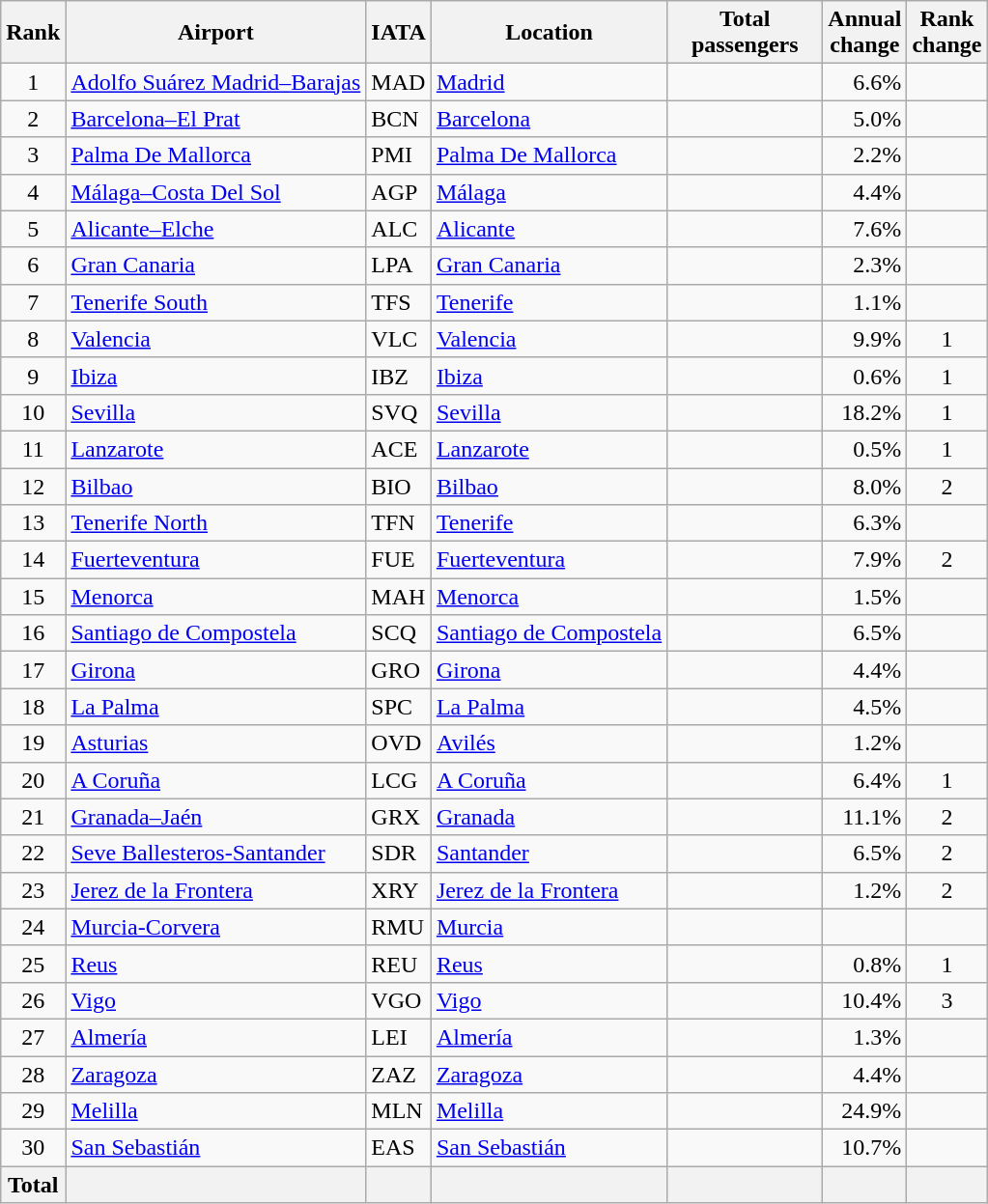<table class="wikitable sortable">
<tr>
<th>Rank</th>
<th>Airport</th>
<th>IATA</th>
<th>Location</th>
<th style="width:100px">Total<br>passengers</th>
<th>Annual<br>change</th>
<th>Rank<br>change</th>
</tr>
<tr>
<td align="center">1</td>
<td><a href='#'>Adolfo Suárez Madrid–Barajas</a></td>
<td>MAD</td>
<td><a href='#'>Madrid</a></td>
<td align="right"></td>
<td align="right">6.6%</td>
<td align="center"></td>
</tr>
<tr>
<td align="center">2</td>
<td><a href='#'>Barcelona–El Prat</a></td>
<td>BCN</td>
<td><a href='#'>Barcelona</a></td>
<td align="right"></td>
<td align="right">5.0%</td>
<td align="center"></td>
</tr>
<tr>
<td align="center">3</td>
<td><a href='#'>Palma De Mallorca</a></td>
<td>PMI</td>
<td><a href='#'>Palma De Mallorca</a></td>
<td align="right"></td>
<td align="right">2.2%</td>
<td align="center"></td>
</tr>
<tr>
<td align="center">4</td>
<td><a href='#'>Málaga–Costa Del Sol</a></td>
<td>AGP</td>
<td><a href='#'>Málaga</a></td>
<td align="right"></td>
<td align="right">4.4%</td>
<td align="center"></td>
</tr>
<tr>
<td align="center">5</td>
<td><a href='#'>Alicante–Elche</a></td>
<td>ALC</td>
<td><a href='#'>Alicante</a></td>
<td align="right"></td>
<td align="right">7.6%</td>
<td align="center"></td>
</tr>
<tr>
<td align="center">6</td>
<td><a href='#'>Gran Canaria</a></td>
<td>LPA</td>
<td><a href='#'>Gran Canaria</a></td>
<td align="right"></td>
<td align="right">2.3%</td>
<td align="center"></td>
</tr>
<tr>
<td align="center">7</td>
<td><a href='#'>Tenerife South</a></td>
<td>TFS</td>
<td><a href='#'>Tenerife</a></td>
<td align="right"></td>
<td align="right">1.1%</td>
<td align="center"></td>
</tr>
<tr>
<td align="center">8</td>
<td><a href='#'>Valencia</a></td>
<td>VLC</td>
<td><a href='#'>Valencia</a></td>
<td align="right"></td>
<td align="right">9.9%</td>
<td align="center"> 1</td>
</tr>
<tr>
<td align="center">9</td>
<td><a href='#'>Ibiza</a></td>
<td>IBZ</td>
<td><a href='#'>Ibiza</a></td>
<td align="right"></td>
<td align="right">0.6%</td>
<td align="center"> 1</td>
</tr>
<tr>
<td align="center">10</td>
<td><a href='#'>Sevilla</a></td>
<td>SVQ</td>
<td><a href='#'>Sevilla</a></td>
<td align="right"></td>
<td align="right">18.2%</td>
<td align="center"> 1</td>
</tr>
<tr>
<td align="center">11</td>
<td><a href='#'>Lanzarote</a></td>
<td>ACE</td>
<td><a href='#'>Lanzarote</a></td>
<td align="right"></td>
<td align="right">0.5%</td>
<td align="center"> 1</td>
</tr>
<tr>
<td align="center">12</td>
<td><a href='#'>Bilbao</a></td>
<td>BIO</td>
<td><a href='#'>Bilbao</a></td>
<td align="right"></td>
<td align="right">8.0%</td>
<td align="center"> 2</td>
</tr>
<tr>
<td align="center">13</td>
<td><a href='#'>Tenerife North</a></td>
<td>TFN</td>
<td><a href='#'>Tenerife</a></td>
<td align="right"></td>
<td align="right">6.3%</td>
<td align="center"></td>
</tr>
<tr>
<td align="center">14</td>
<td><a href='#'>Fuerteventura</a></td>
<td>FUE</td>
<td><a href='#'>Fuerteventura</a></td>
<td align="right"></td>
<td align="right">7.9%</td>
<td align="center"> 2</td>
</tr>
<tr>
<td align="center">15</td>
<td><a href='#'>Menorca</a></td>
<td>MAH</td>
<td><a href='#'>Menorca</a></td>
<td align="right"></td>
<td align="right">1.5%</td>
<td align="center"></td>
</tr>
<tr>
<td align="center">16</td>
<td><a href='#'>Santiago de Compostela</a></td>
<td>SCQ</td>
<td><a href='#'>Santiago de Compostela</a></td>
<td align="right"></td>
<td align="right">6.5%</td>
<td align="center"></td>
</tr>
<tr>
<td align="center">17</td>
<td><a href='#'>Girona</a></td>
<td>GRO</td>
<td><a href='#'>Girona</a></td>
<td align="right"></td>
<td align="right">4.4%</td>
<td align="center"></td>
</tr>
<tr>
<td align="center">18</td>
<td><a href='#'>La Palma</a></td>
<td>SPC</td>
<td><a href='#'>La Palma</a></td>
<td align="right"></td>
<td align="right">4.5%</td>
<td align="center"></td>
</tr>
<tr>
<td align="center">19</td>
<td><a href='#'>Asturias</a></td>
<td>OVD</td>
<td><a href='#'>Avilés</a></td>
<td align="right"></td>
<td align="right">1.2%</td>
<td align="center"></td>
</tr>
<tr>
<td align="center">20</td>
<td><a href='#'>A Coruña</a></td>
<td>LCG</td>
<td><a href='#'>A Coruña</a></td>
<td align="right"></td>
<td align="right">6.4%</td>
<td align="center"> 1</td>
</tr>
<tr>
<td align="center">21</td>
<td><a href='#'>Granada–Jaén</a></td>
<td>GRX</td>
<td><a href='#'>Granada</a></td>
<td align="right"></td>
<td align="right">11.1%</td>
<td align="center"> 2</td>
</tr>
<tr>
<td align="center">22</td>
<td><a href='#'>Seve Ballesteros-Santander</a></td>
<td>SDR</td>
<td><a href='#'>Santander</a></td>
<td align="right"></td>
<td align="right">6.5%</td>
<td align="center"> 2</td>
</tr>
<tr>
<td align="center">23</td>
<td><a href='#'>Jerez de la Frontera</a></td>
<td>XRY</td>
<td><a href='#'>Jerez de la Frontera</a></td>
<td align="right"></td>
<td align="right">1.2%</td>
<td align="center"> 2</td>
</tr>
<tr>
<td align="center">24</td>
<td><a href='#'>Murcia-Corvera</a></td>
<td>RMU</td>
<td><a href='#'>Murcia</a></td>
<td align="right"></td>
<td align="right"></td>
<td align="center"></td>
</tr>
<tr>
<td align="center">25</td>
<td><a href='#'>Reus</a></td>
<td>REU</td>
<td><a href='#'>Reus</a></td>
<td align="right"></td>
<td align="right">0.8%</td>
<td align="center"> 1</td>
</tr>
<tr>
<td align="center">26</td>
<td><a href='#'>Vigo</a></td>
<td>VGO</td>
<td><a href='#'>Vigo</a></td>
<td align="right"></td>
<td align="right">10.4%</td>
<td align="center"> 3</td>
</tr>
<tr>
<td align="center">27</td>
<td><a href='#'>Almería</a></td>
<td>LEI</td>
<td><a href='#'>Almería</a></td>
<td align="right"></td>
<td align="right">1.3%</td>
<td align="center"></td>
</tr>
<tr>
<td align="center">28</td>
<td><a href='#'>Zaragoza</a></td>
<td>ZAZ</td>
<td><a href='#'>Zaragoza</a></td>
<td align="right"></td>
<td align="right">4.4%</td>
<td align="center"></td>
</tr>
<tr>
<td align="center">29</td>
<td><a href='#'>Melilla</a></td>
<td>MLN</td>
<td><a href='#'>Melilla</a></td>
<td align="right"></td>
<td align="right">24.9%</td>
<td align="center"></td>
</tr>
<tr>
<td align="center">30</td>
<td><a href='#'>San Sebastián</a></td>
<td>EAS</td>
<td><a href='#'>San Sebastián</a></td>
<td align="right"></td>
<td align="right">10.7%</td>
<td align="center"></td>
</tr>
<tr>
<th>Total</th>
<th></th>
<th></th>
<th></th>
<th></th>
<th align="right"></th>
<th></th>
</tr>
</table>
